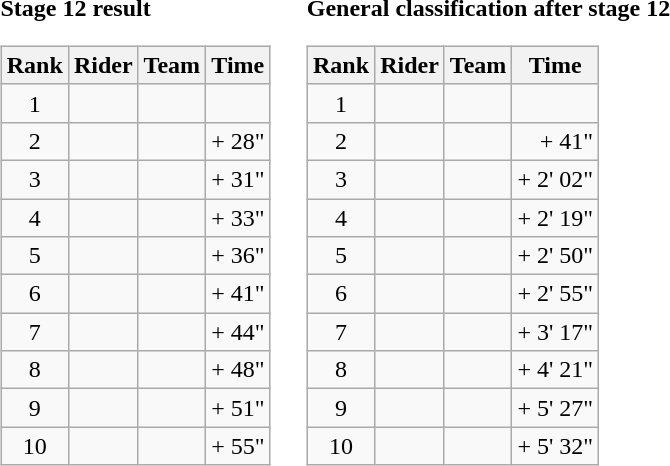<table>
<tr>
<td><strong>Stage 12 result</strong><br><table class="wikitable">
<tr>
<th scope="col">Rank</th>
<th scope="col">Rider</th>
<th scope="col">Team</th>
<th scope="col">Time</th>
</tr>
<tr>
<td style="text-align:center;">1</td>
<td></td>
<td></td>
<td style="text-align:right;"></td>
</tr>
<tr>
<td style="text-align:center;">2</td>
<td></td>
<td></td>
<td style="text-align:right;">+ 28"</td>
</tr>
<tr>
<td style="text-align:center;">3</td>
<td></td>
<td></td>
<td style="text-align:right;">+ 31"</td>
</tr>
<tr>
<td style="text-align:center;">4</td>
<td></td>
<td></td>
<td style="text-align:right;">+ 33"</td>
</tr>
<tr>
<td style="text-align:center;">5</td>
<td></td>
<td></td>
<td style="text-align:right;">+ 36"</td>
</tr>
<tr>
<td style="text-align:center;">6</td>
<td></td>
<td></td>
<td style="text-align:right;">+ 41"</td>
</tr>
<tr>
<td style="text-align:center;">7</td>
<td></td>
<td></td>
<td style="text-align:right;">+ 44"</td>
</tr>
<tr>
<td style="text-align:center;">8</td>
<td></td>
<td></td>
<td style="text-align:right;">+ 48"</td>
</tr>
<tr>
<td style="text-align:center;">9</td>
<td></td>
<td></td>
<td style="text-align:right;">+ 51"</td>
</tr>
<tr>
<td style="text-align:center;">10</td>
<td></td>
<td></td>
<td style="text-align:right;">+ 55"</td>
</tr>
</table>
</td>
<td></td>
<td><strong>General classification after stage 12</strong><br><table class="wikitable">
<tr>
<th scope="col">Rank</th>
<th scope="col">Rider</th>
<th scope="col">Team</th>
<th scope="col">Time</th>
</tr>
<tr>
<td style="text-align:center;">1</td>
<td></td>
<td></td>
<td style="text-align:right;"></td>
</tr>
<tr>
<td style="text-align:center;">2</td>
<td></td>
<td></td>
<td style="text-align:right;">+ 41"</td>
</tr>
<tr>
<td style="text-align:center;">3</td>
<td></td>
<td></td>
<td style="text-align:right;">+ 2' 02"</td>
</tr>
<tr>
<td style="text-align:center;">4</td>
<td></td>
<td></td>
<td style="text-align:right;">+ 2' 19"</td>
</tr>
<tr>
<td style="text-align:center;">5</td>
<td></td>
<td></td>
<td style="text-align:right;">+ 2' 50"</td>
</tr>
<tr>
<td style="text-align:center;">6</td>
<td></td>
<td></td>
<td style="text-align:right;">+ 2' 55"</td>
</tr>
<tr>
<td style="text-align:center;">7</td>
<td></td>
<td></td>
<td style="text-align:right;">+ 3' 17"</td>
</tr>
<tr>
<td style="text-align:center;">8</td>
<td></td>
<td></td>
<td style="text-align:right;">+ 4' 21"</td>
</tr>
<tr>
<td style="text-align:center;">9</td>
<td></td>
<td></td>
<td style="text-align:right;">+ 5' 27"</td>
</tr>
<tr>
<td style="text-align:center;">10</td>
<td></td>
<td></td>
<td style="text-align:right;">+ 5' 32"</td>
</tr>
</table>
</td>
</tr>
</table>
